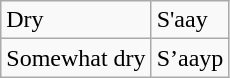<table class="wikitable">
<tr>
<td>Dry</td>
<td>S'aay</td>
</tr>
<tr>
<td>Somewhat dry</td>
<td>S’aayp</td>
</tr>
</table>
